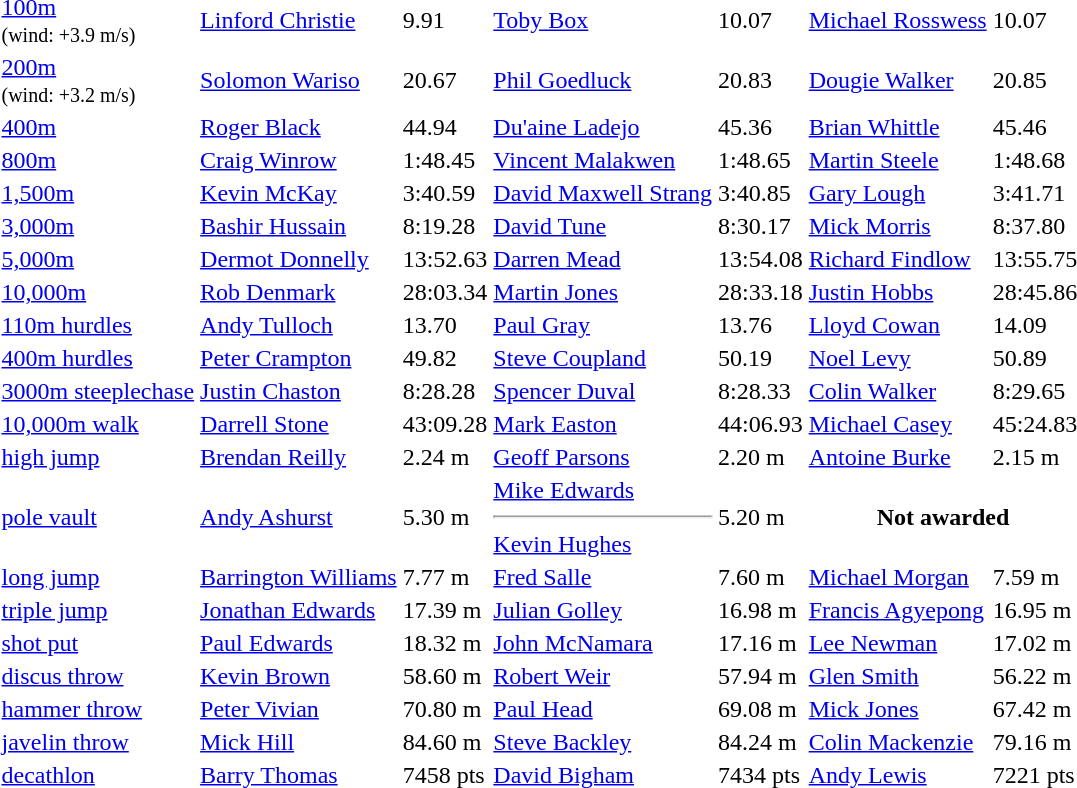<table>
<tr>
<td><a href='#'>100m</a><br><small>(wind: +3.9 m/s)</small></td>
<td><a href='#'>Linford Christie</a></td>
<td>9.91 </td>
<td><a href='#'>Toby Box</a></td>
<td>10.07 </td>
<td><a href='#'>Michael Rosswess</a></td>
<td>10.07 </td>
</tr>
<tr>
<td><a href='#'>200m</a><br><small>(wind: +3.2 m/s)</small></td>
<td><a href='#'>Solomon Wariso</a></td>
<td>20.67 </td>
<td><a href='#'>Phil Goedluck</a></td>
<td>20.83 </td>
<td> <a href='#'>Dougie Walker</a></td>
<td>20.85 </td>
</tr>
<tr>
<td><a href='#'>400m</a></td>
<td><a href='#'>Roger Black</a></td>
<td>44.94</td>
<td><a href='#'>Du'aine Ladejo</a></td>
<td>45.36</td>
<td> <a href='#'>Brian Whittle</a></td>
<td>45.46</td>
</tr>
<tr>
<td><a href='#'>800m</a></td>
<td><a href='#'>Craig Winrow</a></td>
<td>1:48.45</td>
<td> <a href='#'>Vincent Malakwen</a></td>
<td>1:48.65</td>
<td><a href='#'>Martin Steele</a></td>
<td>1:48.68</td>
</tr>
<tr>
<td><a href='#'>1,500m</a></td>
<td><a href='#'>Kevin McKay</a></td>
<td>3:40.59</td>
<td> <a href='#'>David Maxwell Strang</a></td>
<td>3:40.85</td>
<td><a href='#'>Gary Lough</a></td>
<td>3:41.71</td>
</tr>
<tr>
<td><a href='#'>3,000m</a></td>
<td><a href='#'>Bashir Hussain</a></td>
<td>8:19.28</td>
<td><a href='#'>David Tune</a></td>
<td>8:30.17</td>
<td><a href='#'>Mick Morris</a></td>
<td>8:37.80</td>
</tr>
<tr>
<td><a href='#'>5,000m</a></td>
<td> <a href='#'>Dermot Donnelly</a></td>
<td>13:52.63</td>
<td><a href='#'>Darren Mead</a></td>
<td>13:54.08</td>
<td><a href='#'>Richard Findlow</a></td>
<td>13:55.75</td>
</tr>
<tr>
<td><a href='#'>10,000m</a></td>
<td><a href='#'>Rob Denmark</a></td>
<td>28:03.34</td>
<td><a href='#'>Martin Jones</a></td>
<td>28:33.18</td>
<td><a href='#'>Justin Hobbs</a></td>
<td>28:45.86</td>
</tr>
<tr>
<td><a href='#'>110m hurdles</a></td>
<td><a href='#'>Andy Tulloch</a></td>
<td>13.70</td>
<td> <a href='#'>Paul Gray</a></td>
<td>13.76</td>
<td><a href='#'>Lloyd Cowan</a></td>
<td>14.09</td>
</tr>
<tr>
<td><a href='#'>400m hurdles</a></td>
<td><a href='#'>Peter Crampton</a></td>
<td>49.82</td>
<td><a href='#'>Steve Coupland</a></td>
<td>50.19</td>
<td><a href='#'>Noel Levy</a></td>
<td>50.89</td>
</tr>
<tr>
<td><a href='#'>3000m steeplechase</a></td>
<td><a href='#'>Justin Chaston</a></td>
<td>8:28.28</td>
<td><a href='#'>Spencer Duval</a></td>
<td>8:28.33</td>
<td><a href='#'>Colin Walker</a></td>
<td>8:29.65</td>
</tr>
<tr>
<td><a href='#'>10,000m walk</a></td>
<td><a href='#'>Darrell Stone</a></td>
<td>43:09.28</td>
<td><a href='#'>Mark Easton</a></td>
<td>44:06.93</td>
<td> <a href='#'>Michael Casey</a></td>
<td>45:24.83</td>
</tr>
<tr>
<td><a href='#'>high jump</a></td>
<td><a href='#'>Brendan Reilly</a></td>
<td>2.24 m</td>
<td> <a href='#'>Geoff Parsons</a></td>
<td>2.20 m</td>
<td> <a href='#'>Antoine Burke</a></td>
<td>2.15 m</td>
</tr>
<tr>
<td><a href='#'>pole vault</a></td>
<td><a href='#'>Andy Ashurst</a></td>
<td>5.30 m</td>
<td><a href='#'>Mike Edwards</a><hr><a href='#'>Kevin Hughes</a></td>
<td>5.20 m</td>
<th colspan=2>Not awarded</th>
</tr>
<tr>
<td><a href='#'>long jump</a></td>
<td><a href='#'>Barrington Williams</a></td>
<td>7.77 m</td>
<td><a href='#'>Fred Salle</a></td>
<td>7.60 m</td>
<td><a href='#'>Michael Morgan</a></td>
<td>7.59 m</td>
</tr>
<tr>
<td><a href='#'>triple jump</a></td>
<td><a href='#'>Jonathan Edwards</a></td>
<td>17.39 m</td>
<td><a href='#'>Julian Golley</a></td>
<td>16.98 m</td>
<td><a href='#'>Francis Agyepong</a></td>
<td>16.95 m</td>
</tr>
<tr>
<td><a href='#'>shot put</a></td>
<td> <a href='#'>Paul Edwards</a></td>
<td>18.32 m</td>
<td> <a href='#'>John McNamara</a></td>
<td>17.16 m</td>
<td><a href='#'>Lee Newman</a></td>
<td>17.02 m</td>
</tr>
<tr>
<td><a href='#'>discus throw</a></td>
<td><a href='#'>Kevin Brown</a></td>
<td>58.60 m</td>
<td><a href='#'>Robert Weir</a></td>
<td>57.94 m</td>
<td><a href='#'>Glen Smith</a></td>
<td>56.22 m</td>
</tr>
<tr>
<td><a href='#'>hammer throw</a></td>
<td><a href='#'>Peter Vivian</a></td>
<td>70.80 m</td>
<td><a href='#'>Paul Head</a></td>
<td>69.08 m</td>
<td><a href='#'>Mick Jones</a></td>
<td>67.42 m</td>
</tr>
<tr>
<td><a href='#'>javelin throw</a></td>
<td><a href='#'>Mick Hill</a></td>
<td>84.60 m</td>
<td><a href='#'>Steve Backley</a></td>
<td>84.24 m</td>
<td><a href='#'>Colin Mackenzie</a></td>
<td>79.16 m</td>
</tr>
<tr>
<td><a href='#'>decathlon</a></td>
<td><a href='#'>Barry Thomas</a></td>
<td>7458 pts</td>
<td><a href='#'>David Bigham</a></td>
<td>7434 pts</td>
<td><a href='#'>Andy Lewis</a></td>
<td>7221 pts</td>
</tr>
</table>
